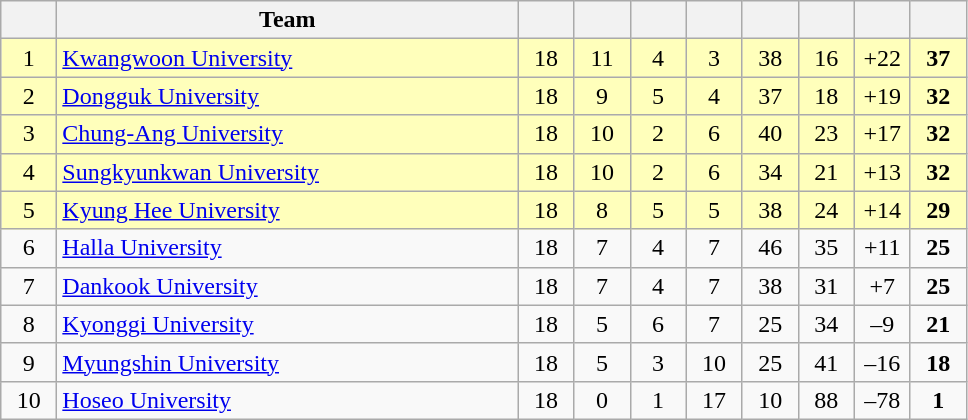<table class="wikitable" style="text-align:center;">
<tr>
<th width=30></th>
<th width=300>Team</th>
<th width=30></th>
<th width=30></th>
<th width=30></th>
<th width=30></th>
<th width=30></th>
<th width=30></th>
<th width=30></th>
<th width=30></th>
</tr>
<tr bgcolor=#ffffbb>
<td>1</td>
<td align=left><a href='#'>Kwangwoon University</a></td>
<td>18</td>
<td>11</td>
<td>4</td>
<td>3</td>
<td>38</td>
<td>16</td>
<td>+22</td>
<td><strong>37</strong></td>
</tr>
<tr bgcolor=#ffffbb>
<td>2</td>
<td align=left><a href='#'>Dongguk University</a></td>
<td>18</td>
<td>9</td>
<td>5</td>
<td>4</td>
<td>37</td>
<td>18</td>
<td>+19</td>
<td><strong>32</strong></td>
</tr>
<tr bgcolor=#ffffbb>
<td>3</td>
<td align=left><a href='#'>Chung-Ang University</a></td>
<td>18</td>
<td>10</td>
<td>2</td>
<td>6</td>
<td>40</td>
<td>23</td>
<td>+17</td>
<td><strong>32</strong></td>
</tr>
<tr bgcolor=#ffffbb>
<td>4</td>
<td align=left><a href='#'>Sungkyunkwan University</a></td>
<td>18</td>
<td>10</td>
<td>2</td>
<td>6</td>
<td>34</td>
<td>21</td>
<td>+13</td>
<td><strong>32</strong></td>
</tr>
<tr bgcolor=#ffffbb>
<td>5</td>
<td align=left><a href='#'>Kyung Hee University</a></td>
<td>18</td>
<td>8</td>
<td>5</td>
<td>5</td>
<td>38</td>
<td>24</td>
<td>+14</td>
<td><strong>29</strong></td>
</tr>
<tr>
<td>6</td>
<td align=left><a href='#'>Halla University</a></td>
<td>18</td>
<td>7</td>
<td>4</td>
<td>7</td>
<td>46</td>
<td>35</td>
<td>+11</td>
<td><strong>25</strong></td>
</tr>
<tr>
<td>7</td>
<td align=left><a href='#'>Dankook University</a></td>
<td>18</td>
<td>7</td>
<td>4</td>
<td>7</td>
<td>38</td>
<td>31</td>
<td>+7</td>
<td><strong>25</strong></td>
</tr>
<tr>
<td>8</td>
<td align=left><a href='#'>Kyonggi University</a></td>
<td>18</td>
<td>5</td>
<td>6</td>
<td>7</td>
<td>25</td>
<td>34</td>
<td>–9</td>
<td><strong>21</strong></td>
</tr>
<tr>
<td>9</td>
<td align=left><a href='#'>Myungshin University</a></td>
<td>18</td>
<td>5</td>
<td>3</td>
<td>10</td>
<td>25</td>
<td>41</td>
<td>–16</td>
<td><strong>18</strong></td>
</tr>
<tr>
<td>10</td>
<td align=left><a href='#'>Hoseo University</a></td>
<td>18</td>
<td>0</td>
<td>1</td>
<td>17</td>
<td>10</td>
<td>88</td>
<td>–78</td>
<td><strong>1</strong></td>
</tr>
</table>
